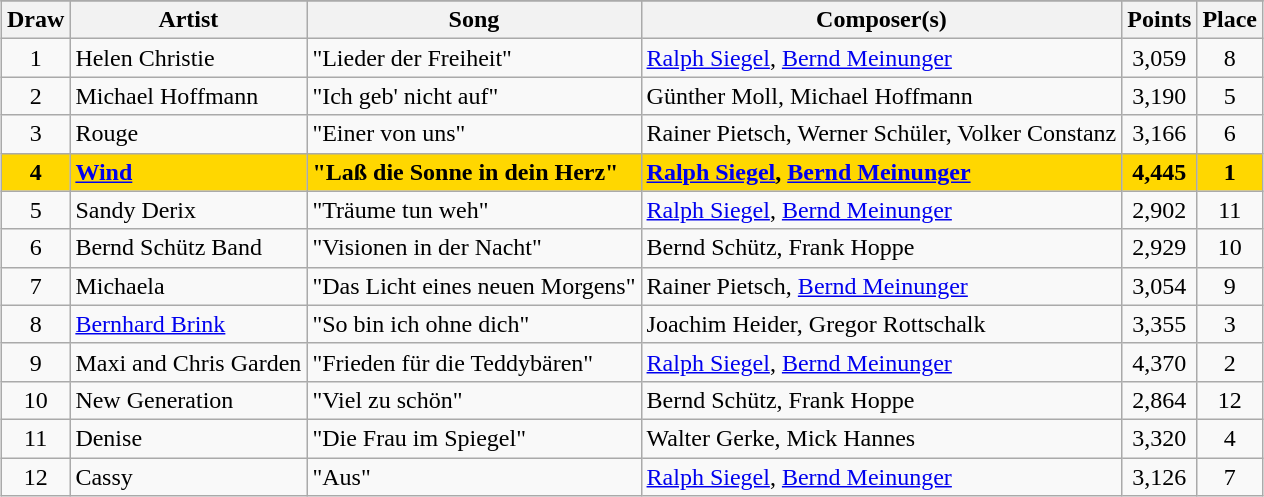<table class="sortable wikitable" style="margin: 1em auto 1em auto; text-align:center">
<tr>
</tr>
<tr>
<th>Draw</th>
<th>Artist</th>
<th>Song</th>
<th>Composer(s)</th>
<th>Points</th>
<th>Place</th>
</tr>
<tr>
<td>1</td>
<td align="left">Helen Christie</td>
<td align="left">"Lieder der Freiheit"</td>
<td align="left"><a href='#'>Ralph Siegel</a>, <a href='#'>Bernd Meinunger</a></td>
<td>3,059</td>
<td>8</td>
</tr>
<tr>
<td>2</td>
<td align="left">Michael Hoffmann</td>
<td align="left">"Ich geb' nicht auf"</td>
<td align="left">Günther Moll, Michael Hoffmann</td>
<td>3,190</td>
<td>5</td>
</tr>
<tr>
<td>3</td>
<td align="left">Rouge</td>
<td align="left">"Einer von uns"</td>
<td align="left">Rainer Pietsch, Werner Schüler, Volker Constanz</td>
<td>3,166</td>
<td>6</td>
</tr>
<tr style="font-weight:bold; background:gold;">
<td>4</td>
<td align="left"><a href='#'>Wind</a></td>
<td align="left">"Laß die Sonne in dein Herz"</td>
<td align="left"><a href='#'>Ralph Siegel</a>, <a href='#'>Bernd Meinunger</a></td>
<td>4,445</td>
<td>1</td>
</tr>
<tr>
<td>5</td>
<td align="left">Sandy Derix</td>
<td align="left">"Träume tun weh"</td>
<td align="left"><a href='#'>Ralph Siegel</a>, <a href='#'>Bernd Meinunger</a></td>
<td>2,902</td>
<td>11</td>
</tr>
<tr>
<td>6</td>
<td align="left">Bernd Schütz Band</td>
<td align="left">"Visionen in der Nacht"</td>
<td align="left">Bernd Schütz, Frank Hoppe</td>
<td>2,929</td>
<td>10</td>
</tr>
<tr>
<td>7</td>
<td align="left">Michaela</td>
<td align="left">"Das Licht eines neuen Morgens"</td>
<td align="left">Rainer Pietsch, <a href='#'>Bernd Meinunger</a></td>
<td>3,054</td>
<td>9</td>
</tr>
<tr>
<td>8</td>
<td align="left"><a href='#'>Bernhard Brink</a></td>
<td align="left">"So bin ich ohne dich"</td>
<td align="left">Joachim Heider, Gregor Rottschalk</td>
<td>3,355</td>
<td>3</td>
</tr>
<tr>
<td>9</td>
<td align="left">Maxi and Chris Garden</td>
<td align="left">"Frieden für die Teddybären"</td>
<td align="left"><a href='#'>Ralph Siegel</a>, <a href='#'>Bernd Meinunger</a></td>
<td>4,370</td>
<td>2</td>
</tr>
<tr>
<td>10</td>
<td align="left">New Generation</td>
<td align="left">"Viel zu schön"</td>
<td align="left">Bernd Schütz, Frank Hoppe</td>
<td>2,864</td>
<td>12</td>
</tr>
<tr>
<td>11</td>
<td align="left">Denise</td>
<td align="left">"Die Frau im Spiegel"</td>
<td align="left">Walter Gerke, Mick Hannes</td>
<td>3,320</td>
<td>4</td>
</tr>
<tr>
<td>12</td>
<td align="left">Cassy</td>
<td align="left">"Aus"</td>
<td align="left"><a href='#'>Ralph Siegel</a>, <a href='#'>Bernd Meinunger</a></td>
<td>3,126</td>
<td>7</td>
</tr>
</table>
